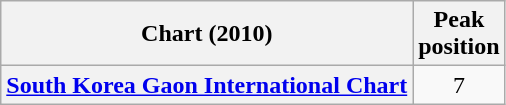<table class="wikitable plainrowheaders" style="text-align:center;">
<tr>
<th scope="col">Chart (2010)</th>
<th scope="col">Peak<br>position</th>
</tr>
<tr>
<th scope="row"><a href='#'>South Korea Gaon International Chart</a></th>
<td>7</td>
</tr>
</table>
